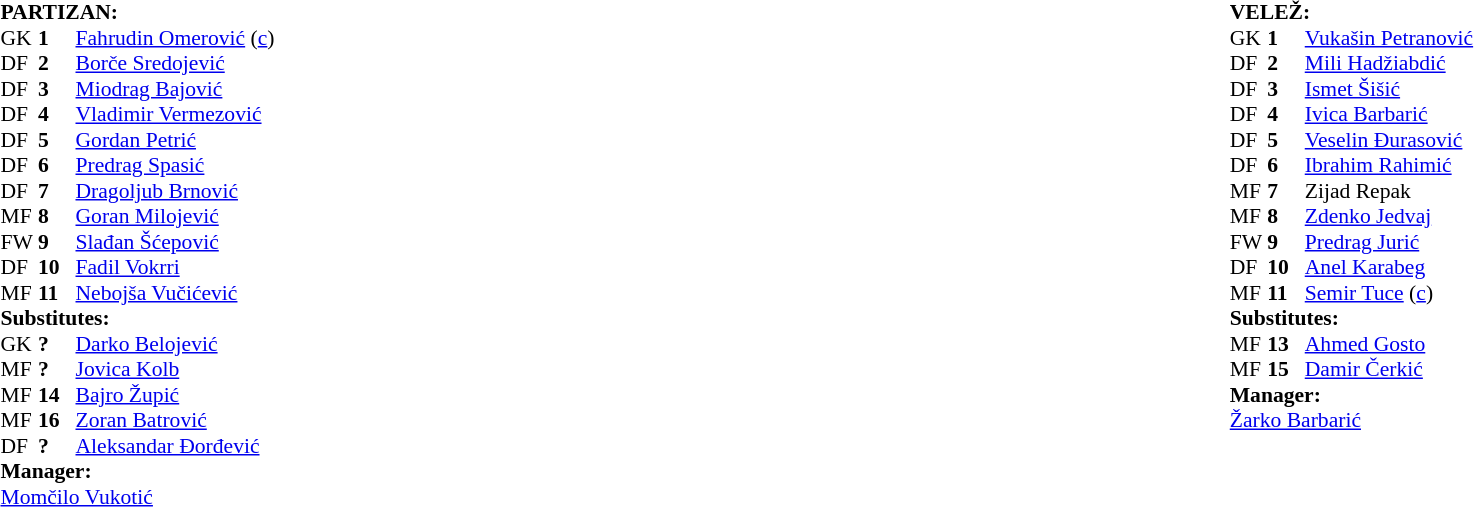<table width="100%">
<tr>
<td valign="top" width="50%"><br><table style="font-size: 90%" cellspacing="0" cellpadding="0">
<tr>
<td colspan="4"><strong>PARTIZAN:</strong></td>
</tr>
<tr>
<th width="25"></th>
<th width="25"></th>
<th width="200"></th>
<th></th>
</tr>
<tr>
<td>GK</td>
<td><strong>1</strong></td>
<td> <a href='#'>Fahrudin Omerović</a> (<a href='#'>c</a>)</td>
</tr>
<tr>
<td>DF</td>
<td><strong>2</strong></td>
<td> <a href='#'>Borče Sredojević</a></td>
</tr>
<tr>
<td>DF</td>
<td><strong>3</strong></td>
<td> <a href='#'>Miodrag Bajović</a></td>
</tr>
<tr>
<td>DF</td>
<td><strong>4</strong></td>
<td> <a href='#'>Vladimir Vermezović</a></td>
</tr>
<tr>
<td>DF</td>
<td><strong>5</strong></td>
<td> <a href='#'>Gordan Petrić</a></td>
</tr>
<tr>
<td>DF</td>
<td><strong>6</strong></td>
<td> <a href='#'>Predrag Spasić</a></td>
</tr>
<tr>
<td>DF</td>
<td><strong>7</strong></td>
<td> <a href='#'>Dragoljub Brnović</a></td>
</tr>
<tr>
<td>MF</td>
<td><strong>8</strong></td>
<td> <a href='#'>Goran Milojević</a></td>
<td></td>
</tr>
<tr>
<td>FW</td>
<td><strong>9</strong></td>
<td> <a href='#'>Slađan Šćepović</a></td>
</tr>
<tr>
<td>DF</td>
<td><strong>10</strong></td>
<td> <a href='#'>Fadil Vokrri</a></td>
</tr>
<tr>
<td>MF</td>
<td><strong>11</strong></td>
<td> <a href='#'>Nebojša Vučićević</a></td>
<td></td>
</tr>
<tr>
<td colspan=4><strong>Substitutes:</strong></td>
</tr>
<tr>
<td>GK</td>
<td><strong>?</strong></td>
<td> <a href='#'>Darko Belojević</a></td>
</tr>
<tr>
<td>MF</td>
<td><strong>?</strong></td>
<td> <a href='#'>Jovica Kolb</a></td>
</tr>
<tr>
<td>MF</td>
<td><strong>14</strong></td>
<td> <a href='#'>Bajro Župić</a></td>
<td></td>
</tr>
<tr>
<td>MF</td>
<td><strong>16</strong></td>
<td> <a href='#'>Zoran Batrović</a></td>
<td></td>
</tr>
<tr>
<td>DF</td>
<td><strong>?</strong></td>
<td> <a href='#'>Aleksandar Đorđević</a></td>
</tr>
<tr>
<td colspan=4><strong>Manager:</strong></td>
</tr>
<tr>
<td colspan="4"> <a href='#'>Momčilo Vukotić</a></td>
</tr>
</table>
</td>
<td valign="top" width="50%"><br><table style="font-size: 90%" cellspacing="0" cellpadding="0" align="center">
<tr>
<td colspan="4"><strong>VELEŽ:</strong></td>
</tr>
<tr>
<th width="25"></th>
<th width="25"></th>
<th width="200"></th>
<th></th>
</tr>
<tr>
<td>GK</td>
<td><strong>1</strong></td>
<td> <a href='#'>Vukašin Petranović</a></td>
</tr>
<tr>
<td>DF</td>
<td><strong>2</strong></td>
<td> <a href='#'>Mili Hadžiabdić</a></td>
</tr>
<tr>
<td>DF</td>
<td><strong>3</strong></td>
<td> <a href='#'>Ismet Šišić</a></td>
<td></td>
</tr>
<tr>
<td>DF</td>
<td><strong>4</strong></td>
<td> <a href='#'>Ivica Barbarić</a></td>
</tr>
<tr>
<td>DF</td>
<td><strong>5</strong></td>
<td> <a href='#'>Veselin Đurasović</a></td>
</tr>
<tr>
<td>DF</td>
<td><strong>6</strong></td>
<td> <a href='#'>Ibrahim Rahimić</a></td>
</tr>
<tr>
<td>MF</td>
<td><strong>7</strong></td>
<td> Zijad Repak</td>
</tr>
<tr>
<td>MF</td>
<td><strong>8</strong></td>
<td> <a href='#'>Zdenko Jedvaj</a></td>
<td></td>
</tr>
<tr>
<td>FW</td>
<td><strong>9</strong></td>
<td> <a href='#'>Predrag Jurić</a></td>
</tr>
<tr>
<td>DF</td>
<td><strong>10</strong></td>
<td> <a href='#'>Anel Karabeg</a></td>
</tr>
<tr>
<td>MF</td>
<td><strong>11</strong></td>
<td> <a href='#'>Semir Tuce</a> (<a href='#'>c</a>)</td>
</tr>
<tr>
<td colspan=4><strong>Substitutes:</strong></td>
</tr>
<tr>
<td>MF</td>
<td><strong>13</strong></td>
<td> <a href='#'>Ahmed Gosto</a></td>
<td></td>
</tr>
<tr>
<td>MF</td>
<td><strong>15</strong></td>
<td> <a href='#'>Damir Čerkić</a></td>
<td></td>
</tr>
<tr>
<td colspan=4><strong>Manager:</strong></td>
</tr>
<tr>
<td colspan="4"> <a href='#'>Žarko Barbarić</a></td>
</tr>
</table>
</td>
</tr>
</table>
